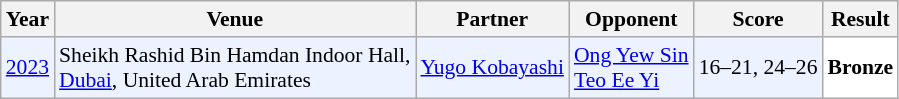<table class="sortable wikitable" style="font-size: 90%">
<tr>
<th>Year</th>
<th>Venue</th>
<th>Partner</th>
<th>Opponent</th>
<th>Score</th>
<th>Result</th>
</tr>
<tr style="background:#ECF2FF">
<td align="center"><a href='#'>2023</a></td>
<td align="left">Sheikh Rashid Bin Hamdan Indoor Hall,<br><a href='#'>Dubai</a>, United Arab Emirates</td>
<td align="left"> <a href='#'>Yugo Kobayashi</a></td>
<td align="left"> <a href='#'>Ong Yew Sin</a><br> <a href='#'>Teo Ee Yi</a></td>
<td align="left">16–21, 24–26</td>
<td style="text-align:left; background:white"> <strong>Bronze</strong></td>
</tr>
</table>
